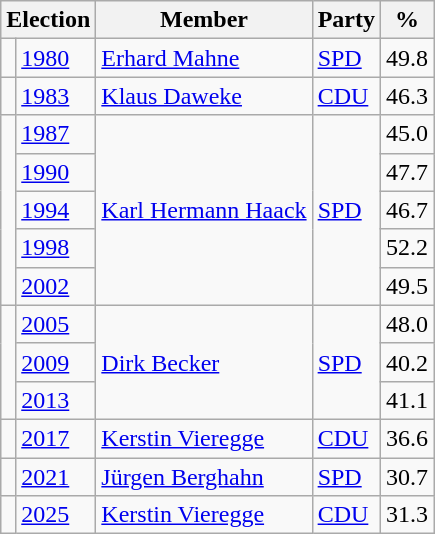<table class=wikitable>
<tr>
<th colspan=2>Election</th>
<th>Member</th>
<th>Party</th>
<th>%</th>
</tr>
<tr>
<td bgcolor=></td>
<td><a href='#'>1980</a></td>
<td><a href='#'>Erhard Mahne</a></td>
<td><a href='#'>SPD</a></td>
<td align=right>49.8</td>
</tr>
<tr>
<td bgcolor=></td>
<td><a href='#'>1983</a></td>
<td><a href='#'>Klaus Daweke</a></td>
<td><a href='#'>CDU</a></td>
<td align=right>46.3</td>
</tr>
<tr>
<td rowspan=5 bgcolor=></td>
<td><a href='#'>1987</a></td>
<td rowspan=5><a href='#'>Karl Hermann Haack</a></td>
<td rowspan=5><a href='#'>SPD</a></td>
<td align=right>45.0</td>
</tr>
<tr>
<td><a href='#'>1990</a></td>
<td align=right>47.7</td>
</tr>
<tr>
<td><a href='#'>1994</a></td>
<td align=right>46.7</td>
</tr>
<tr>
<td><a href='#'>1998</a></td>
<td align=right>52.2</td>
</tr>
<tr>
<td><a href='#'>2002</a></td>
<td align=right>49.5</td>
</tr>
<tr>
<td rowspan=3 bgcolor=></td>
<td><a href='#'>2005</a></td>
<td rowspan=3><a href='#'>Dirk Becker</a></td>
<td rowspan=3><a href='#'>SPD</a></td>
<td align=right>48.0</td>
</tr>
<tr>
<td><a href='#'>2009</a></td>
<td align=right>40.2</td>
</tr>
<tr>
<td><a href='#'>2013</a></td>
<td align=right>41.1</td>
</tr>
<tr>
<td bgcolor=></td>
<td><a href='#'>2017</a></td>
<td><a href='#'>Kerstin Vieregge</a></td>
<td><a href='#'>CDU</a></td>
<td align=right>36.6</td>
</tr>
<tr>
<td bgcolor=></td>
<td><a href='#'>2021</a></td>
<td><a href='#'>Jürgen Berghahn</a></td>
<td><a href='#'>SPD</a></td>
<td align=right>30.7</td>
</tr>
<tr>
<td bgcolor=></td>
<td><a href='#'>2025</a></td>
<td><a href='#'>Kerstin Vieregge</a></td>
<td><a href='#'>CDU</a></td>
<td align=right>31.3</td>
</tr>
</table>
